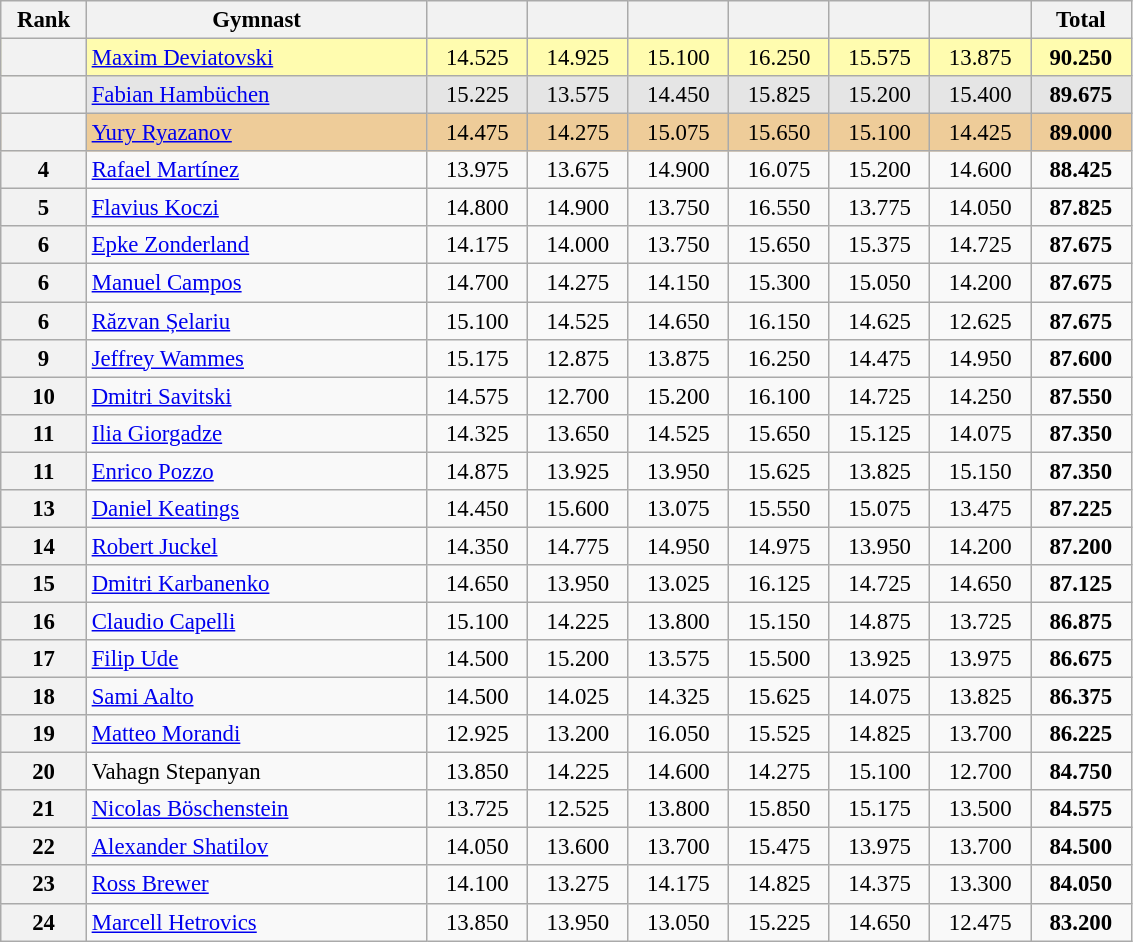<table class="wikitable sortable" style="text-align:center; font-size:95%">
<tr>
<th scope="col" style="width:50px;">Rank</th>
<th scope="col" style="width:220px;">Gymnast</th>
<th scope="col" style="width:60px;"></th>
<th scope="col" style="width:60px;"></th>
<th scope="col" style="width:60px;"></th>
<th scope="col" style="width:60px;"></th>
<th scope="col" style="width:60px;"></th>
<th scope="col" style="width:60px;"></th>
<th scope="col" style="width:60px;">Total</th>
</tr>
<tr style="background:#fffcaf;">
<th scope=row style="text-align:center"></th>
<td align=left> <a href='#'>Maxim Deviatovski</a></td>
<td>14.525</td>
<td>14.925</td>
<td>15.100</td>
<td>16.250</td>
<td>15.575</td>
<td>13.875</td>
<td><strong>90.250</strong></td>
</tr>
<tr style="background:#e5e5e5;">
<th scope=row style="text-align:center"></th>
<td align=left> <a href='#'>Fabian Hambüchen</a></td>
<td>15.225</td>
<td>13.575</td>
<td>14.450</td>
<td>15.825</td>
<td>15.200</td>
<td>15.400</td>
<td><strong>89.675</strong></td>
</tr>
<tr style="background:#ec9;">
<th scope=row style="text-align:center"></th>
<td align=left> <a href='#'>Yury Ryazanov</a></td>
<td>14.475</td>
<td>14.275</td>
<td>15.075</td>
<td>15.650</td>
<td>15.100</td>
<td>14.425</td>
<td><strong>89.000</strong></td>
</tr>
<tr>
<th scope=row style="text-align:center">4</th>
<td align=left> <a href='#'>Rafael Martínez</a></td>
<td>13.975</td>
<td>13.675</td>
<td>14.900</td>
<td>16.075</td>
<td>15.200</td>
<td>14.600</td>
<td><strong>88.425</strong></td>
</tr>
<tr>
<th scope=row style="text-align:center">5</th>
<td align=left> <a href='#'>Flavius Koczi</a></td>
<td>14.800</td>
<td>14.900</td>
<td>13.750</td>
<td>16.550</td>
<td>13.775</td>
<td>14.050</td>
<td><strong>87.825</strong></td>
</tr>
<tr>
<th scope=row style="text-align:center">6</th>
<td align=left> <a href='#'>Epke Zonderland</a></td>
<td>14.175</td>
<td>14.000</td>
<td>13.750</td>
<td>15.650</td>
<td>15.375</td>
<td>14.725</td>
<td><strong>87.675</strong></td>
</tr>
<tr>
<th scope=row style="text-align:center">6</th>
<td align=left> <a href='#'>Manuel Campos</a></td>
<td>14.700</td>
<td>14.275</td>
<td>14.150</td>
<td>15.300</td>
<td>15.050</td>
<td>14.200</td>
<td><strong>87.675</strong></td>
</tr>
<tr>
<th scope=row style="text-align:center">6</th>
<td align=left> <a href='#'>Răzvan Șelariu</a></td>
<td>15.100</td>
<td>14.525</td>
<td>14.650</td>
<td>16.150</td>
<td>14.625</td>
<td>12.625</td>
<td><strong>87.675</strong></td>
</tr>
<tr>
<th scope=row style="text-align:center">9</th>
<td align=left> <a href='#'>Jeffrey Wammes</a></td>
<td>15.175</td>
<td>12.875</td>
<td>13.875</td>
<td>16.250</td>
<td>14.475</td>
<td>14.950</td>
<td><strong>87.600</strong></td>
</tr>
<tr>
<th scope=row style="text-align:center">10</th>
<td align=left> <a href='#'>Dmitri Savitski</a></td>
<td>14.575</td>
<td>12.700</td>
<td>15.200</td>
<td>16.100</td>
<td>14.725</td>
<td>14.250</td>
<td><strong>87.550</strong></td>
</tr>
<tr>
<th scope=row style="text-align:center">11</th>
<td align=left> <a href='#'>Ilia Giorgadze</a></td>
<td>14.325</td>
<td>13.650</td>
<td>14.525</td>
<td>15.650</td>
<td>15.125</td>
<td>14.075</td>
<td><strong>87.350</strong></td>
</tr>
<tr>
<th scope=row style="text-align:center">11</th>
<td align=left> <a href='#'>Enrico Pozzo</a></td>
<td>14.875</td>
<td>13.925</td>
<td>13.950</td>
<td>15.625</td>
<td>13.825</td>
<td>15.150</td>
<td><strong>87.350</strong></td>
</tr>
<tr>
<th scope=row style="text-align:center">13</th>
<td align=left> <a href='#'>Daniel Keatings</a></td>
<td>14.450</td>
<td>15.600</td>
<td>13.075</td>
<td>15.550</td>
<td>15.075</td>
<td>13.475</td>
<td><strong>87.225</strong></td>
</tr>
<tr>
<th scope=row style="text-align:center">14</th>
<td align=left> <a href='#'>Robert Juckel</a></td>
<td>14.350</td>
<td>14.775</td>
<td>14.950</td>
<td>14.975</td>
<td>13.950</td>
<td>14.200</td>
<td><strong>87.200</strong></td>
</tr>
<tr>
<th scope=row style="text-align:center">15</th>
<td align=left> <a href='#'>Dmitri Karbanenko</a></td>
<td>14.650</td>
<td>13.950</td>
<td>13.025</td>
<td>16.125</td>
<td>14.725</td>
<td>14.650</td>
<td><strong>87.125</strong></td>
</tr>
<tr>
<th scope=row style="text-align:center">16</th>
<td align=left> <a href='#'>Claudio Capelli</a></td>
<td>15.100</td>
<td>14.225</td>
<td>13.800</td>
<td>15.150</td>
<td>14.875</td>
<td>13.725</td>
<td><strong>86.875</strong></td>
</tr>
<tr>
<th scope=row style="text-align:center">17</th>
<td align=left> <a href='#'>Filip Ude</a></td>
<td>14.500</td>
<td>15.200</td>
<td>13.575</td>
<td>15.500</td>
<td>13.925</td>
<td>13.975</td>
<td><strong>86.675</strong></td>
</tr>
<tr>
<th scope=row style="text-align:center">18</th>
<td align=left> <a href='#'>Sami Aalto</a></td>
<td>14.500</td>
<td>14.025</td>
<td>14.325</td>
<td>15.625</td>
<td>14.075</td>
<td>13.825</td>
<td><strong>86.375</strong></td>
</tr>
<tr>
<th scope=row style="text-align:center">19</th>
<td align=left> <a href='#'>Matteo Morandi</a></td>
<td>12.925</td>
<td>13.200</td>
<td>16.050</td>
<td>15.525</td>
<td>14.825</td>
<td>13.700</td>
<td><strong>86.225</strong></td>
</tr>
<tr>
<th scope=row style="text-align:center">20</th>
<td align=left> Vahagn Stepanyan</td>
<td>13.850</td>
<td>14.225</td>
<td>14.600</td>
<td>14.275</td>
<td>15.100</td>
<td>12.700</td>
<td><strong>84.750</strong></td>
</tr>
<tr>
<th scope=row style="text-align:center">21</th>
<td align=left> <a href='#'>Nicolas Böschenstein</a></td>
<td>13.725</td>
<td>12.525</td>
<td>13.800</td>
<td>15.850</td>
<td>15.175</td>
<td>13.500</td>
<td><strong>84.575</strong></td>
</tr>
<tr>
<th scope=row style="text-align:center">22</th>
<td align=left> <a href='#'>Alexander Shatilov</a></td>
<td>14.050</td>
<td>13.600</td>
<td>13.700</td>
<td>15.475</td>
<td>13.975</td>
<td>13.700</td>
<td><strong>84.500</strong></td>
</tr>
<tr>
<th scope=row style="text-align:center">23</th>
<td align=left> <a href='#'>Ross Brewer</a></td>
<td>14.100</td>
<td>13.275</td>
<td>14.175</td>
<td>14.825</td>
<td>14.375</td>
<td>13.300</td>
<td><strong>84.050</strong></td>
</tr>
<tr>
<th scope=row style="text-align:center">24</th>
<td align=left> <a href='#'>Marcell Hetrovics</a></td>
<td>13.850</td>
<td>13.950</td>
<td>13.050</td>
<td>15.225</td>
<td>14.650</td>
<td>12.475</td>
<td><strong>83.200</strong></td>
</tr>
</table>
